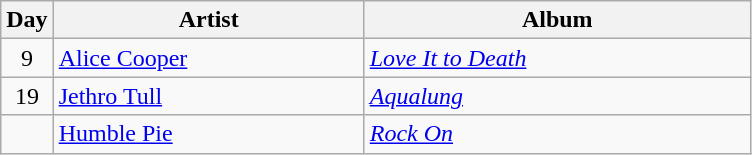<table class="wikitable" border="1">
<tr>
<th>Day</th>
<th width="200">Artist</th>
<th width="250">Album</th>
</tr>
<tr>
<td style="text-align:center;" rowspan="1">9</td>
<td><a href='#'>Alice Cooper</a></td>
<td><em><a href='#'>Love It to Death</a></em></td>
</tr>
<tr>
<td style="text-align:center;" rowspan="1">19</td>
<td><a href='#'>Jethro Tull</a></td>
<td><em><a href='#'>Aqualung</a></em></td>
</tr>
<tr>
<td></td>
<td><a href='#'>Humble Pie</a></td>
<td><em><a href='#'>Rock On</a></em></td>
</tr>
</table>
